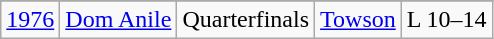<table class="wikitable" style="text-align:center">
<tr>
</tr>
<tr align="center">
<td><a href='#'>1976</a></td>
<td><a href='#'>Dom Anile</a></td>
<td>Quarterfinals</td>
<td><a href='#'>Towson</a></td>
<td>L 10–14</td>
</tr>
</table>
